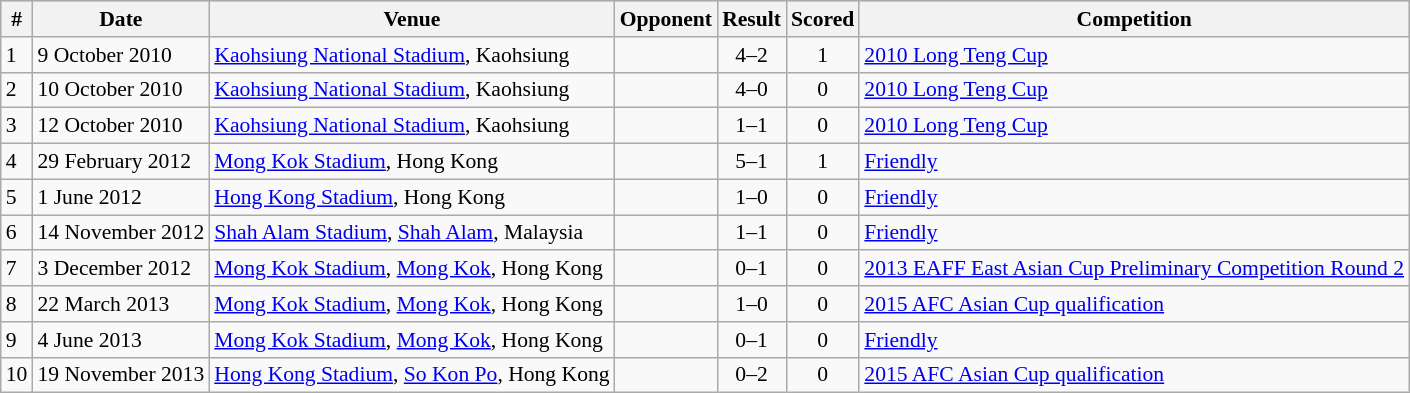<table class="wikitable" style="font-size:90%; text-align: left;">
<tr bgcolor="#CCCCCC" align="center">
<th>#</th>
<th>Date</th>
<th>Venue</th>
<th>Opponent</th>
<th>Result</th>
<th>Scored</th>
<th>Competition</th>
</tr>
<tr>
<td>1</td>
<td>9 October 2010</td>
<td><a href='#'>Kaohsiung National Stadium</a>, Kaohsiung</td>
<td></td>
<td align=center>4–2</td>
<td align=center>1</td>
<td><a href='#'>2010 Long Teng Cup</a></td>
</tr>
<tr>
<td>2</td>
<td>10 October 2010</td>
<td><a href='#'>Kaohsiung National Stadium</a>, Kaohsiung</td>
<td></td>
<td align=center>4–0</td>
<td align=center>0</td>
<td><a href='#'>2010 Long Teng Cup</a></td>
</tr>
<tr>
<td>3</td>
<td>12 October 2010</td>
<td><a href='#'>Kaohsiung National Stadium</a>, Kaohsiung</td>
<td></td>
<td align=center>1–1</td>
<td align=center>0</td>
<td><a href='#'>2010 Long Teng Cup</a></td>
</tr>
<tr>
<td>4</td>
<td>29 February 2012</td>
<td><a href='#'>Mong Kok Stadium</a>, Hong Kong</td>
<td></td>
<td align=center>5–1</td>
<td align=center>1</td>
<td><a href='#'>Friendly</a></td>
</tr>
<tr>
<td>5</td>
<td>1 June 2012</td>
<td><a href='#'>Hong Kong Stadium</a>, Hong Kong</td>
<td></td>
<td align=center>1–0</td>
<td align=center>0</td>
<td><a href='#'>Friendly</a></td>
</tr>
<tr>
<td>6</td>
<td>14 November 2012</td>
<td><a href='#'>Shah Alam Stadium</a>, <a href='#'>Shah Alam</a>, Malaysia</td>
<td></td>
<td align=center>1–1</td>
<td align=center>0</td>
<td><a href='#'>Friendly</a></td>
</tr>
<tr>
<td>7</td>
<td>3 December 2012</td>
<td><a href='#'>Mong Kok Stadium</a>, <a href='#'>Mong Kok</a>, Hong Kong</td>
<td></td>
<td align=center>0–1</td>
<td align=center>0</td>
<td><a href='#'>2013 EAFF East Asian Cup Preliminary Competition Round 2</a></td>
</tr>
<tr>
<td>8</td>
<td>22 March 2013</td>
<td><a href='#'>Mong Kok Stadium</a>, <a href='#'>Mong Kok</a>, Hong Kong</td>
<td></td>
<td align=center>1–0</td>
<td align=center>0</td>
<td><a href='#'>2015 AFC Asian Cup qualification</a></td>
</tr>
<tr>
<td>9</td>
<td>4 June 2013</td>
<td><a href='#'>Mong Kok Stadium</a>, <a href='#'>Mong Kok</a>, Hong Kong</td>
<td></td>
<td align=center>0–1</td>
<td align=center>0</td>
<td><a href='#'>Friendly</a></td>
</tr>
<tr>
<td>10</td>
<td>19 November 2013</td>
<td><a href='#'>Hong Kong Stadium</a>, <a href='#'>So Kon Po</a>, Hong Kong</td>
<td></td>
<td align=center>0–2</td>
<td align=center>0</td>
<td><a href='#'>2015 AFC Asian Cup qualification</a></td>
</tr>
</table>
